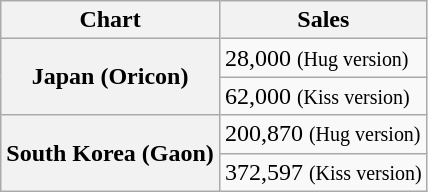<table class="wikitable plainrowheaders">
<tr>
<th scope="col">Chart</th>
<th scope="col">Sales</th>
</tr>
<tr>
<th scope="row" rowspan="2">Japan (Oricon)</th>
<td style="text=align:center">28,000 <small>(Hug version)</small></td>
</tr>
<tr>
<td style="text=align:center">62,000 <small>(Kiss version)</small></td>
</tr>
<tr>
<th scope="row"  rowspan="2">South Korea (Gaon)</th>
<td style="text=align:center">200,870 <small>(Hug version)</small></td>
</tr>
<tr>
<td style="text=align:center">372,597 <small>(Kiss version)</small></td>
</tr>
</table>
